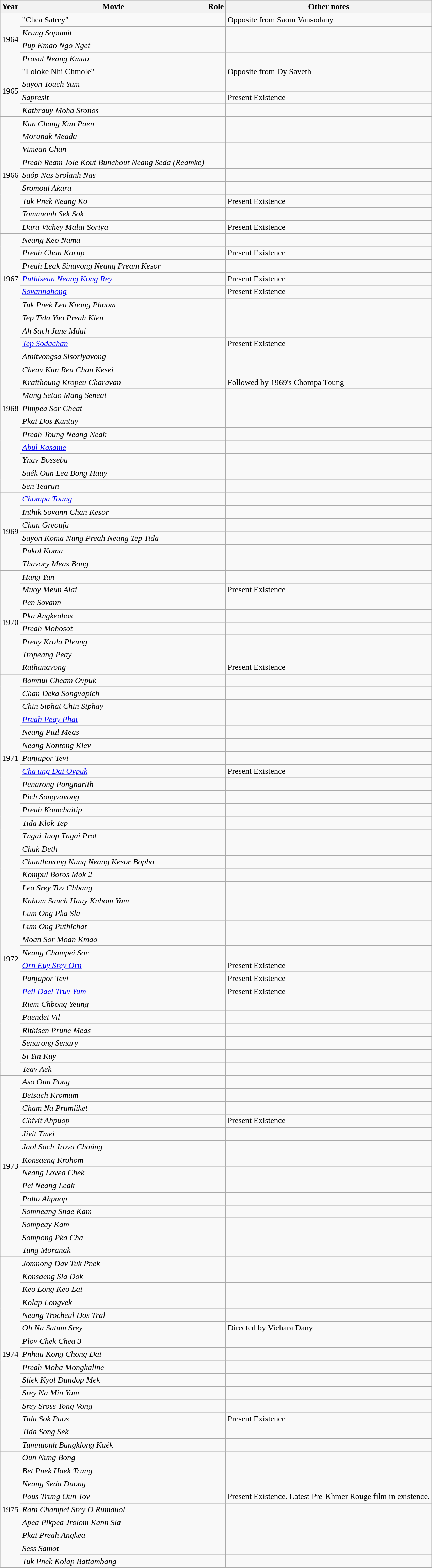<table class="wikitable">
<tr>
<th>Year</th>
<th>Movie</th>
<th>Role</th>
<th>Other notes</th>
</tr>
<tr>
<td rowspan=4>1964</td>
<td>"Chea Satrey"</td>
<td></td>
<td>Opposite from Saom Vansodany</td>
</tr>
<tr>
<td><em>Krung Sopamit</em></td>
<td></td>
<td></td>
</tr>
<tr>
<td><em>Pup Kmao Ngo Nget</em></td>
<td></td>
<td></td>
</tr>
<tr>
<td><em>Prasat Neang Kmao</em></td>
<td></td>
<td></td>
</tr>
<tr>
<td rowspan=4>1965</td>
<td>"Loloke Nhi Chmole"</td>
<td></td>
<td>Opposite from Dy Saveth</td>
</tr>
<tr>
<td><em>Sayon Touch Yum</em></td>
<td></td>
<td></td>
</tr>
<tr>
<td><em>Sapresit</em></td>
<td></td>
<td>Present Existence</td>
</tr>
<tr>
<td><em>Kathrauy Moha Sronos</em></td>
<td></td>
<td></td>
</tr>
<tr>
<td rowspan=9>1966</td>
<td><em>Kun Chang Kun Paen</em></td>
<td></td>
<td></td>
</tr>
<tr>
<td><em>Moranak Meada</em></td>
<td></td>
<td></td>
</tr>
<tr>
<td><em>Vimean Chan</em></td>
<td></td>
<td></td>
</tr>
<tr>
<td><em>Preah Ream Jole Kout Bunchout Neang Seda (Reamke)</em></td>
<td></td>
<td></td>
</tr>
<tr>
<td><em>Saóp Nas Srolanh Nas</em></td>
<td></td>
<td></td>
</tr>
<tr>
<td><em>Sromoul Akara</em></td>
<td></td>
<td></td>
</tr>
<tr>
<td><em>Tuk Pnek Neang Ko</em></td>
<td></td>
<td>Present Existence</td>
</tr>
<tr>
<td><em>Tomnuonh Sek Sok</em></td>
<td></td>
<td></td>
</tr>
<tr>
<td><em>Dara Vichey Malai Soriya</em></td>
<td></td>
<td>Present Existence</td>
</tr>
<tr>
<td rowspan=7>1967</td>
<td><em>Neang Keo Nama</em></td>
<td></td>
<td></td>
</tr>
<tr>
<td><em>Preah Chan Korup</em></td>
<td></td>
<td>Present Existence</td>
</tr>
<tr>
<td><em>Preah Leak Sinavong Neang Pream Kesor</em></td>
<td></td>
<td></td>
</tr>
<tr>
<td><em><a href='#'>Puthisean Neang Kong Rey</a></em></td>
<td></td>
<td>Present Existence</td>
</tr>
<tr>
<td><em><a href='#'>Sovannahong</a></em></td>
<td></td>
<td>Present Existence</td>
</tr>
<tr>
<td><em>Tuk Pnek Leu Knong Phnom</em></td>
<td></td>
<td></td>
</tr>
<tr>
<td><em>Tep Tida Yuo Preah Klen</em></td>
<td></td>
<td></td>
</tr>
<tr>
<td rowspan=13>1968</td>
<td><em>Ah Sach June Mdai</em></td>
<td></td>
<td></td>
</tr>
<tr>
<td><em><a href='#'>Tep Sodachan</a></em></td>
<td></td>
<td>Present Existence</td>
</tr>
<tr>
<td><em>Athitvongsa Sisoriyavong </em></td>
<td></td>
<td></td>
</tr>
<tr>
<td><em>Cheav Kun Reu Chan Kesei </em></td>
<td></td>
<td></td>
</tr>
<tr>
<td><em>Kraithoung Kropeu Charavan </em></td>
<td></td>
<td>Followed by 1969's Chompa Toung</td>
</tr>
<tr>
<td><em>Mang Setao Mang Seneat</em></td>
<td></td>
<td></td>
</tr>
<tr>
<td><em>Pimpea Sor Cheat</em></td>
<td></td>
<td></td>
</tr>
<tr>
<td><em>Pkai Dos Kuntuy</em></td>
<td></td>
<td></td>
</tr>
<tr>
<td><em>Preah Toung Neang Neak</em></td>
<td></td>
<td></td>
</tr>
<tr>
<td><em><a href='#'>Abul Kasame</a></em></td>
<td></td>
<td></td>
</tr>
<tr>
<td><em>Ynav Bosseba</em></td>
<td></td>
<td></td>
</tr>
<tr>
<td><em>Saék Oun Lea Bong Hauy</em></td>
<td></td>
<td></td>
</tr>
<tr>
<td><em>Sen Tearun</em></td>
<td></td>
<td></td>
</tr>
<tr>
<td rowspan=6>1969</td>
<td><em><a href='#'>Chompa Toung</a></em></td>
<td></td>
<td></td>
</tr>
<tr>
<td><em>Inthik Sovann Chan Kesor</em></td>
<td></td>
<td></td>
</tr>
<tr>
<td><em>Chan Greoufa </em></td>
<td></td>
<td></td>
</tr>
<tr>
<td><em>Sayon Koma Nung Preah Neang Tep Tida </em></td>
<td></td>
<td></td>
</tr>
<tr>
<td><em>Pukol Koma </em></td>
<td></td>
<td></td>
</tr>
<tr>
<td><em>Thavory Meas Bong </em></td>
<td></td>
<td></td>
</tr>
<tr>
<td rowspan=8>1970</td>
<td><em>Hang Yun</em></td>
<td></td>
<td></td>
</tr>
<tr>
<td><em>Muoy Meun Alai</em></td>
<td></td>
<td>Present Existence</td>
</tr>
<tr>
<td><em>Pen Sovann</em></td>
<td></td>
<td></td>
</tr>
<tr>
<td><em>Pka Angkeabos</em></td>
<td></td>
<td></td>
</tr>
<tr>
<td><em>Preah Mohosot</em></td>
<td></td>
<td></td>
</tr>
<tr>
<td><em>Preay Krola Pleung</em></td>
<td></td>
<td></td>
</tr>
<tr>
<td><em>Tropeang Peay</em></td>
<td></td>
<td></td>
</tr>
<tr>
<td><em>Rathanavong</em></td>
<td></td>
<td>Present Existence</td>
</tr>
<tr>
<td rowspan=13>1971</td>
<td><em>Bomnul Cheam Ovpuk</em></td>
<td></td>
<td></td>
</tr>
<tr>
<td><em>Chan Deka Songvapich</em></td>
<td></td>
<td></td>
</tr>
<tr>
<td><em>Chin Siphat Chin Siphay</em></td>
<td></td>
<td></td>
</tr>
<tr>
<td><em><a href='#'>Preah Peay Phat</a></em></td>
<td></td>
<td></td>
</tr>
<tr>
<td><em>Neang Ptul Meas</em></td>
<td></td>
<td></td>
</tr>
<tr>
<td><em>Neang Kontong Kiev</em></td>
<td></td>
<td></td>
</tr>
<tr>
<td><em>Panjapor Tevi</em></td>
<td></td>
<td></td>
</tr>
<tr>
<td><em><a href='#'>Cha'ung Dai Ovpuk</a></em></td>
<td></td>
<td>Present Existence</td>
</tr>
<tr>
<td><em>Penarong Pongnarith</em></td>
<td></td>
<td></td>
</tr>
<tr>
<td><em>Pich Songvavong</em></td>
<td></td>
<td></td>
</tr>
<tr>
<td><em>Preah Komchaitip</em></td>
<td></td>
<td></td>
</tr>
<tr>
<td><em>Tida Klok Tep</em></td>
<td></td>
<td></td>
</tr>
<tr>
<td><em>Tngai Juop Tngai Prot</em></td>
<td></td>
<td></td>
</tr>
<tr>
<td rowspan=18>1972</td>
<td><em>Chak Deth</em></td>
<td></td>
<td></td>
</tr>
<tr>
<td><em>Chanthavong Nung Neang Kesor Bopha</em></td>
<td></td>
<td></td>
</tr>
<tr>
<td><em>Kompul Boros Mok 2</em></td>
<td></td>
<td></td>
</tr>
<tr>
<td><em>Lea Srey Tov Chbang</em></td>
<td></td>
<td></td>
</tr>
<tr>
<td><em>Knhom Sauch Hauy Knhom Yum</em></td>
<td></td>
<td></td>
</tr>
<tr>
<td><em>Lum Ong Pka Sla</em></td>
<td></td>
<td></td>
</tr>
<tr>
<td><em>Lum Ong Puthichat</em></td>
<td></td>
<td></td>
</tr>
<tr>
<td><em>Moan Sor Moan Kmao</em></td>
<td></td>
<td></td>
</tr>
<tr>
<td><em>Neang Champei Sor</em></td>
<td></td>
<td></td>
</tr>
<tr>
<td><em><a href='#'>Orn Euy Srey Orn</a></em></td>
<td></td>
<td>Present Existence</td>
</tr>
<tr>
<td><em>Panjapor Tevi</em></td>
<td></td>
<td>Present Existence</td>
</tr>
<tr>
<td><em><a href='#'>Peil Dael Truv Yum</a></em></td>
<td></td>
<td>Present Existence</td>
</tr>
<tr>
<td><em>Riem Chbong Yeung</em></td>
<td></td>
<td></td>
</tr>
<tr>
<td><em>Paendei Vil</em></td>
<td></td>
<td></td>
</tr>
<tr>
<td><em>Rithisen Prune Meas</em></td>
<td></td>
<td></td>
</tr>
<tr>
<td><em>Senarong Senary</em></td>
<td></td>
<td></td>
</tr>
<tr>
<td><em>Si Yin Kuy</em></td>
<td></td>
<td></td>
</tr>
<tr>
<td><em>Teav Aek</em></td>
<td></td>
<td></td>
</tr>
<tr>
<td rowspan=14>1973</td>
<td><em>Aso Oun Pong</em></td>
<td></td>
<td></td>
</tr>
<tr>
<td><em>Beisach Kromum</em></td>
<td></td>
<td></td>
</tr>
<tr>
<td><em>Cham Na Prumliket</em></td>
<td></td>
<td></td>
</tr>
<tr>
<td><em>Chivit Ahpuop</em></td>
<td></td>
<td>Present Existence</td>
</tr>
<tr>
<td><em>Jivit Tmei</em></td>
<td></td>
<td></td>
</tr>
<tr>
<td><em>Jaol Sach Jrova Chaúng</em></td>
<td></td>
<td></td>
</tr>
<tr>
<td><em>Konsaeng Krohom</em></td>
<td></td>
<td></td>
</tr>
<tr>
<td><em>Neang Lovea Chek</em></td>
<td></td>
<td></td>
</tr>
<tr>
<td><em>Pei Neang Leak</em></td>
<td></td>
<td></td>
</tr>
<tr>
<td><em>Polto Ahpuop</em></td>
<td></td>
<td></td>
</tr>
<tr>
<td><em>Somneang Snae Kam</em></td>
<td></td>
<td></td>
</tr>
<tr>
<td><em>Sompeay Kam</em></td>
<td></td>
<td></td>
</tr>
<tr>
<td><em>Sompong Pka Cha</em></td>
<td></td>
<td></td>
</tr>
<tr>
<td><em>Tung Moranak</em></td>
<td></td>
<td></td>
</tr>
<tr>
<td rowspan=15>1974</td>
<td><em>Jomnong Dav Tuk Pnek</em></td>
<td></td>
<td></td>
</tr>
<tr>
<td><em>Konsaeng Sla Dok</em></td>
<td></td>
<td></td>
</tr>
<tr>
<td><em>Keo Long Keo Lai</em></td>
<td></td>
<td></td>
</tr>
<tr>
<td><em>Kolap Longvek</em></td>
<td></td>
<td></td>
</tr>
<tr>
<td><em>Neang Trocheul Dos Tral</em></td>
<td></td>
<td></td>
</tr>
<tr>
<td><em>Oh Na Satum Srey</em></td>
<td></td>
<td>Directed by Vichara Dany</td>
</tr>
<tr>
<td><em>Plov Chek Chea 3</em></td>
<td></td>
<td></td>
</tr>
<tr>
<td><em>Pnhau Kong Chong Dai</em></td>
<td></td>
<td></td>
</tr>
<tr>
<td><em>Preah Moha Mongkaline</em></td>
<td></td>
<td></td>
</tr>
<tr>
<td><em>Sliek Kyol Dundop Mek</em></td>
<td></td>
<td></td>
</tr>
<tr>
<td><em>Srey Na Min Yum</em></td>
<td></td>
<td></td>
</tr>
<tr>
<td><em>Srey Sross Tong Vong</em></td>
<td></td>
<td></td>
</tr>
<tr>
<td><em>Tida Sok Puos</em></td>
<td></td>
<td>Present Existence</td>
</tr>
<tr>
<td><em>Tida Song Sek</em></td>
<td></td>
<td></td>
</tr>
<tr>
<td><em>Tumnuonh Bangklong Kaék</em></td>
<td></td>
<td></td>
</tr>
<tr>
<td rowspan=9>1975</td>
<td><em>Oun Nung Bong</em></td>
<td></td>
<td></td>
</tr>
<tr>
<td><em>Bet Pnek Haek Trung</em></td>
<td></td>
<td></td>
</tr>
<tr>
<td><em>Neang Seda Duong</em></td>
<td></td>
<td></td>
</tr>
<tr>
<td><em>Pous Trung Oun Tov</em></td>
<td></td>
<td>Present Existence. Latest Pre-Khmer Rouge film in existence.</td>
</tr>
<tr>
<td><em>Rath Champei Srey O Rumduol</em></td>
<td></td>
<td></td>
</tr>
<tr>
<td><em>Apea Pikpea Jrolom Kann Sla</em></td>
<td></td>
<td></td>
</tr>
<tr>
<td><em>Pkai Preah Angkea</em></td>
<td></td>
<td></td>
</tr>
<tr>
<td><em>Sess Samot</em></td>
<td></td>
<td></td>
</tr>
<tr>
<td><em>Tuk Pnek Kolap Battambang</em></td>
<td></td>
<td></td>
</tr>
<tr>
</tr>
</table>
